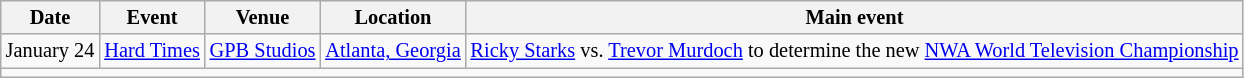<table class="sortable wikitable succession-box" style="font-size:85%;">
<tr>
<th>Date</th>
<th>Event</th>
<th>Venue</th>
<th>Location</th>
<th>Main event</th>
</tr>
<tr>
<td>January 24</td>
<td><a href='#'>Hard Times</a></td>
<td><a href='#'>GPB Studios</a></td>
<td><a href='#'>Atlanta, Georgia</a></td>
<td><a href='#'>Ricky Starks</a> vs. <a href='#'>Trevor Murdoch</a> to determine the new <a href='#'>NWA World Television Championship</a></td>
</tr>
<tr>
<td colspan=5></td>
</tr>
</table>
